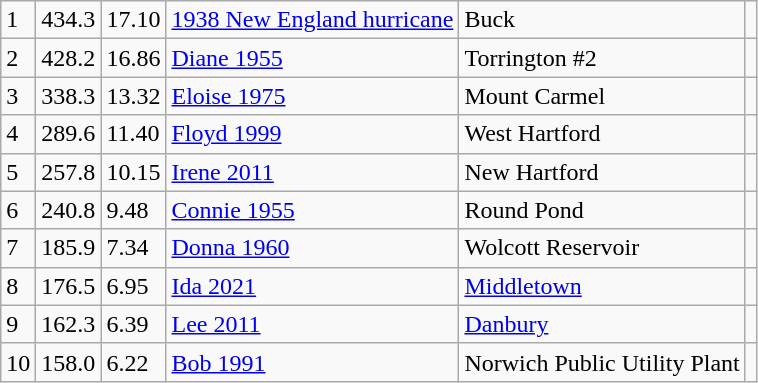<table class="wikitable">
<tr>
<td>1</td>
<td>434.3</td>
<td>17.10</td>
<td><a href='#'>1938 New England hurricane</a></td>
<td>Buck</td>
<td></td>
</tr>
<tr>
<td>2</td>
<td>428.2</td>
<td>16.86</td>
<td><a href='#'>Diane 1955</a></td>
<td>Torrington #2</td>
<td></td>
</tr>
<tr>
<td>3</td>
<td>338.3</td>
<td>13.32</td>
<td><a href='#'>Eloise 1975</a></td>
<td>Mount Carmel</td>
<td></td>
</tr>
<tr>
<td>4</td>
<td>289.6</td>
<td>11.40</td>
<td><a href='#'>Floyd 1999</a></td>
<td>West Hartford</td>
<td></td>
</tr>
<tr>
<td>5</td>
<td>257.8</td>
<td>10.15</td>
<td><a href='#'>Irene 2011</a></td>
<td>New Hartford</td>
<td></td>
</tr>
<tr>
<td>6</td>
<td>240.8</td>
<td>9.48</td>
<td><a href='#'>Connie 1955</a></td>
<td>Round Pond</td>
<td></td>
</tr>
<tr>
<td>7</td>
<td>185.9</td>
<td>7.34</td>
<td><a href='#'>Donna 1960</a></td>
<td>Wolcott Reservoir</td>
<td></td>
</tr>
<tr>
<td>8</td>
<td>176.5</td>
<td>6.95</td>
<td><a href='#'>Ida 2021</a></td>
<td><a href='#'>Middletown</a></td>
<td></td>
</tr>
<tr>
<td>9</td>
<td>162.3</td>
<td>6.39</td>
<td><a href='#'>Lee 2011</a></td>
<td><a href='#'>Danbury</a></td>
<td></td>
</tr>
<tr>
<td>10</td>
<td>158.0</td>
<td>6.22</td>
<td><a href='#'>Bob 1991</a></td>
<td>Norwich Public Utility Plant</td>
<td></td>
</tr>
</table>
